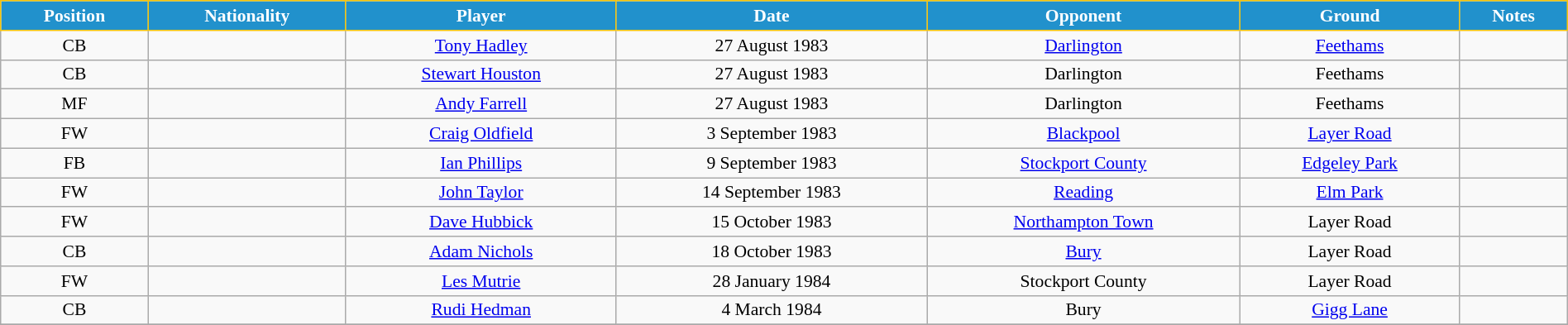<table class="wikitable" style="text-align:center; font-size:90%; width:100%;">
<tr>
<th style="background:#2191CC; color:white; border:1px solid #F7C408; text-align:center;">Position</th>
<th style="background:#2191CC; color:white; border:1px solid #F7C408; text-align:center;">Nationality</th>
<th style="background:#2191CC; color:white; border:1px solid #F7C408; text-align:center;">Player</th>
<th style="background:#2191CC; color:white; border:1px solid #F7C408; text-align:center;">Date</th>
<th style="background:#2191CC; color:white; border:1px solid #F7C408; text-align:center;">Opponent</th>
<th style="background:#2191CC; color:white; border:1px solid #F7C408; text-align:center;">Ground</th>
<th style="background:#2191CC; color:white; border:1px solid #F7C408; text-align:center;">Notes</th>
</tr>
<tr>
<td>CB</td>
<td></td>
<td><a href='#'>Tony Hadley</a></td>
<td>27 August 1983</td>
<td><a href='#'>Darlington</a></td>
<td><a href='#'>Feethams</a></td>
<td></td>
</tr>
<tr>
<td>CB</td>
<td></td>
<td><a href='#'>Stewart Houston</a></td>
<td>27 August 1983</td>
<td>Darlington</td>
<td>Feethams</td>
<td></td>
</tr>
<tr>
<td>MF</td>
<td></td>
<td><a href='#'>Andy Farrell</a></td>
<td>27 August 1983</td>
<td>Darlington</td>
<td>Feethams</td>
<td></td>
</tr>
<tr>
<td>FW</td>
<td></td>
<td><a href='#'>Craig Oldfield</a></td>
<td>3 September 1983</td>
<td><a href='#'>Blackpool</a></td>
<td><a href='#'>Layer Road</a></td>
<td></td>
</tr>
<tr>
<td>FB</td>
<td></td>
<td><a href='#'>Ian Phillips</a></td>
<td>9 September 1983</td>
<td><a href='#'>Stockport County</a></td>
<td><a href='#'>Edgeley Park</a></td>
<td></td>
</tr>
<tr>
<td>FW</td>
<td></td>
<td><a href='#'>John Taylor</a></td>
<td>14 September 1983</td>
<td><a href='#'>Reading</a></td>
<td><a href='#'>Elm Park</a></td>
<td></td>
</tr>
<tr>
<td>FW</td>
<td></td>
<td><a href='#'>Dave Hubbick</a></td>
<td>15 October 1983</td>
<td><a href='#'>Northampton Town</a></td>
<td>Layer Road</td>
<td></td>
</tr>
<tr>
<td>CB</td>
<td></td>
<td><a href='#'>Adam Nichols</a></td>
<td>18 October 1983</td>
<td><a href='#'>Bury</a></td>
<td>Layer Road</td>
<td></td>
</tr>
<tr>
<td>FW</td>
<td></td>
<td><a href='#'>Les Mutrie</a></td>
<td>28 January 1984</td>
<td>Stockport County</td>
<td>Layer Road</td>
<td></td>
</tr>
<tr>
<td>CB</td>
<td></td>
<td><a href='#'>Rudi Hedman</a></td>
<td>4 March 1984</td>
<td>Bury</td>
<td><a href='#'>Gigg Lane</a></td>
<td></td>
</tr>
<tr>
</tr>
</table>
